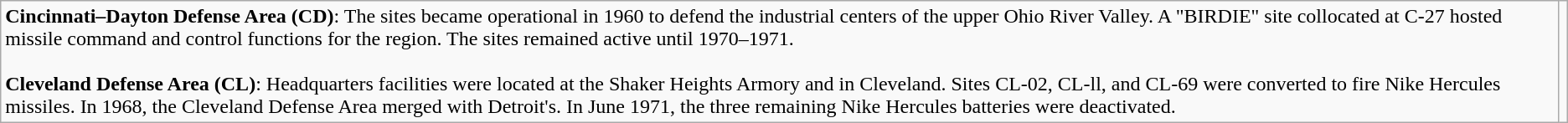<table class="wikitable borderless">
<tr valign="top">
<td><strong>Cincinnati–Dayton Defense Area (CD)</strong>: The sites became operational in 1960 to defend the industrial centers of the upper Ohio River Valley. A "BIRDIE" site collocated at C-27 hosted missile command and control functions for the region. The sites remained active until 1970–1971.<br><br><strong>Cleveland Defense Area (CL)</strong>: Headquarters facilities were located at the Shaker Heights Armory and in Cleveland. Sites CL-02, CL-ll, and CL-69 were converted to fire Nike Hercules missiles. In 1968, the Cleveland Defense Area merged with Detroit's. In June 1971, the three remaining Nike Hercules batteries were deactivated.</td>
<td><br></td>
</tr>
</table>
